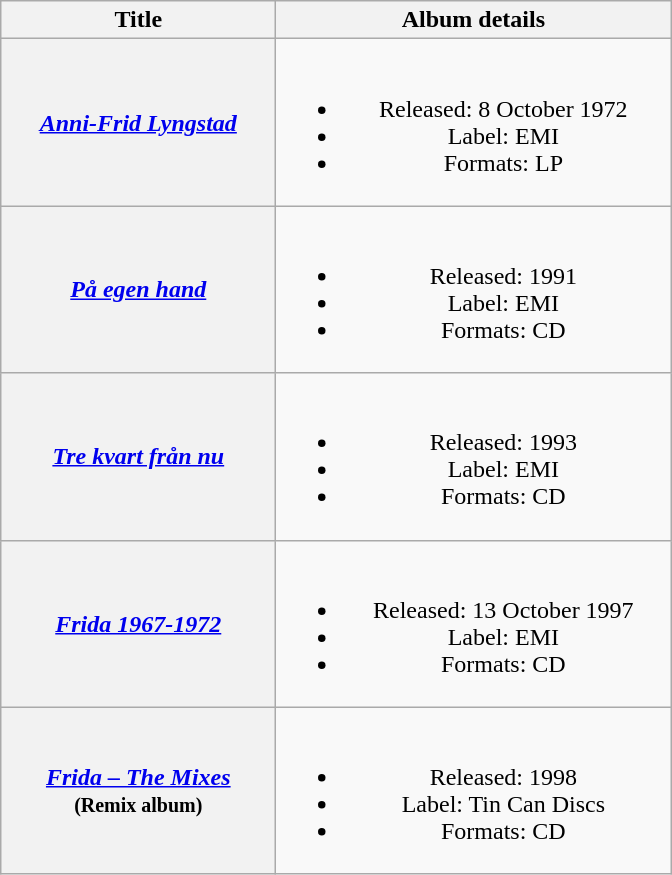<table class="wikitable plainrowheaders" style="text-align:center;" border="1">
<tr>
<th scope="col" style="width:11em;">Title</th>
<th scope="col" style="width:16em;">Album details</th>
</tr>
<tr>
<th scope="row"><em><a href='#'>Anni-Frid Lyngstad</a></em></th>
<td><br><ul><li>Released: 8 October 1972</li><li>Label: EMI</li><li>Formats: LP</li></ul></td>
</tr>
<tr>
<th scope="row"><em><a href='#'>På egen hand</a></em></th>
<td><br><ul><li>Released: 1991</li><li>Label: EMI</li><li>Formats: CD</li></ul></td>
</tr>
<tr>
<th scope="row"><em><a href='#'>Tre kvart från nu</a></em></th>
<td><br><ul><li>Released: 1993</li><li>Label: EMI</li><li>Formats: CD</li></ul></td>
</tr>
<tr>
<th scope="row"><em><a href='#'>Frida 1967-1972</a></em></th>
<td><br><ul><li>Released: 13 October 1997</li><li>Label: EMI</li><li>Formats: CD</li></ul></td>
</tr>
<tr>
<th scope="row"><em><a href='#'>Frida – The Mixes</a></em> <br><small>(Remix album)</small></th>
<td><br><ul><li>Released: 1998</li><li>Label: Tin Can Discs</li><li>Formats: CD</li></ul></td>
</tr>
</table>
